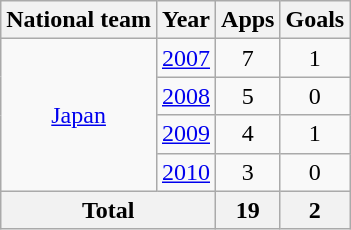<table class="wikitable" style="text-align:center">
<tr>
<th>National team</th>
<th>Year</th>
<th>Apps</th>
<th>Goals</th>
</tr>
<tr>
<td rowspan=4"><a href='#'>Japan</a></td>
<td><a href='#'>2007</a></td>
<td>7</td>
<td>1</td>
</tr>
<tr>
<td><a href='#'>2008</a></td>
<td>5</td>
<td>0</td>
</tr>
<tr>
<td><a href='#'>2009</a></td>
<td>4</td>
<td>1</td>
</tr>
<tr>
<td><a href='#'>2010</a></td>
<td>3</td>
<td>0</td>
</tr>
<tr>
<th colspan="2">Total</th>
<th>19</th>
<th>2</th>
</tr>
</table>
